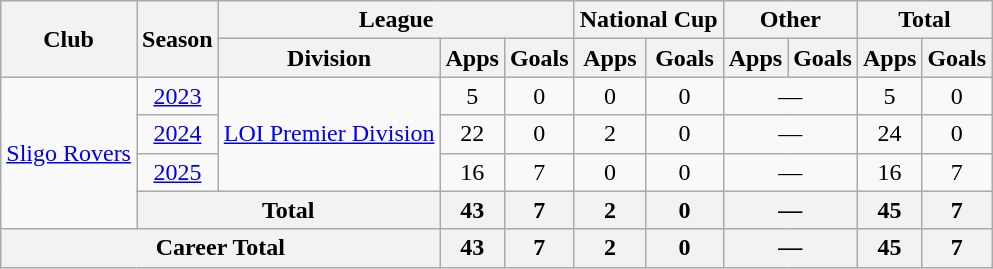<table class=wikitable style="text-align: center">
<tr>
<th rowspan=2>Club</th>
<th rowspan=2>Season</th>
<th colspan=3>League</th>
<th colspan=2>National Cup</th>
<th colspan=2>Other</th>
<th colspan=2>Total</th>
</tr>
<tr>
<th>Division</th>
<th>Apps</th>
<th>Goals</th>
<th>Apps</th>
<th>Goals</th>
<th>Apps</th>
<th>Goals</th>
<th>Apps</th>
<th>Goals</th>
</tr>
<tr>
<td rowspan="4"><a href='#'>Sligo Rovers</a></td>
<td><a href='#'>2023</a></td>
<td rowspan="3"><a href='#'>LOI Premier Division</a></td>
<td>5</td>
<td>0</td>
<td>0</td>
<td>0</td>
<td colspan="2">—</td>
<td>5</td>
<td>0</td>
</tr>
<tr>
<td><a href='#'>2024</a></td>
<td>22</td>
<td>0</td>
<td>2</td>
<td>0</td>
<td colspan="2">—</td>
<td>24</td>
<td>0</td>
</tr>
<tr>
<td><a href='#'>2025</a></td>
<td>16</td>
<td>7</td>
<td>0</td>
<td>0</td>
<td colspan="2">—</td>
<td>16</td>
<td>7</td>
</tr>
<tr>
<th colspan="2">Total</th>
<th>43</th>
<th>7</th>
<th>2</th>
<th>0</th>
<th colspan="2">—</th>
<th>45</th>
<th>7</th>
</tr>
<tr>
<th colspan="3">Career Total</th>
<th>43</th>
<th>7</th>
<th>2</th>
<th>0</th>
<th colspan="2">—</th>
<th>45</th>
<th>7</th>
</tr>
</table>
